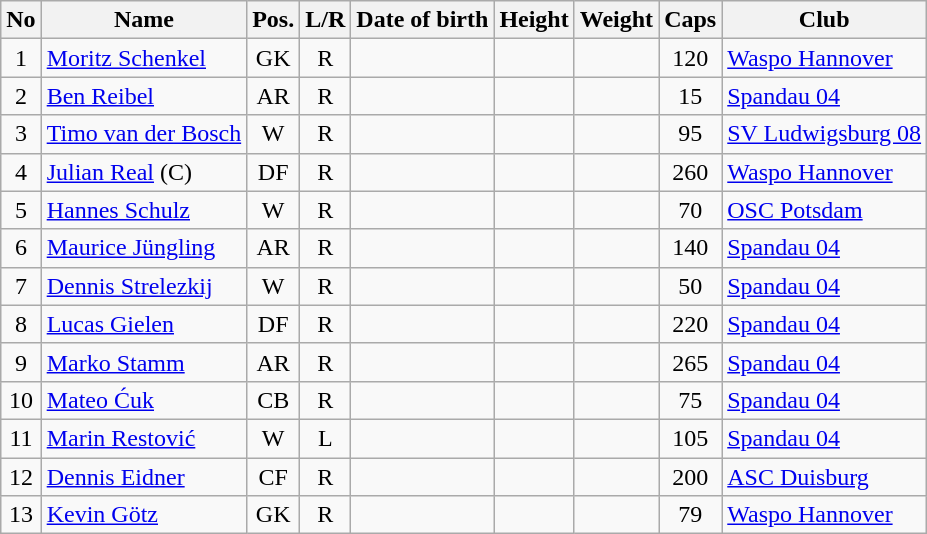<table class="wikitable sortable" style="text-align:center;">
<tr>
<th>No</th>
<th>Name</th>
<th>Pos.</th>
<th>L/R</th>
<th>Date of birth</th>
<th>Height</th>
<th>Weight</th>
<th>Caps</th>
<th>Club</th>
</tr>
<tr>
<td>1</td>
<td align=left><a href='#'>Moritz Schenkel</a></td>
<td>GK</td>
<td>R</td>
<td align=left></td>
<td></td>
<td></td>
<td>120</td>
<td align=left> <a href='#'>Waspo Hannover</a></td>
</tr>
<tr>
<td>2</td>
<td align=left><a href='#'>Ben Reibel</a></td>
<td>AR</td>
<td>R</td>
<td align=left></td>
<td></td>
<td></td>
<td>15</td>
<td align=left> <a href='#'>Spandau 04</a></td>
</tr>
<tr>
<td>3</td>
<td align=left><a href='#'>Timo van der Bosch</a></td>
<td>W</td>
<td>R</td>
<td align=left></td>
<td></td>
<td></td>
<td>95</td>
<td align=left> <a href='#'>SV Ludwigsburg 08</a></td>
</tr>
<tr>
<td>4</td>
<td align=left><a href='#'>Julian Real</a> (C)</td>
<td>DF</td>
<td>R</td>
<td align=left></td>
<td></td>
<td></td>
<td>260</td>
<td align=left> <a href='#'>Waspo Hannover</a></td>
</tr>
<tr>
<td>5</td>
<td align=left><a href='#'>Hannes Schulz</a></td>
<td>W</td>
<td>R</td>
<td align=left></td>
<td></td>
<td></td>
<td>70</td>
<td align=left> <a href='#'>OSC Potsdam</a></td>
</tr>
<tr>
<td>6</td>
<td align=left><a href='#'>Maurice Jüngling</a></td>
<td>AR</td>
<td>R</td>
<td align=left></td>
<td></td>
<td></td>
<td>140</td>
<td align=left> <a href='#'>Spandau 04</a></td>
</tr>
<tr>
<td>7</td>
<td align=left><a href='#'>Dennis Strelezkij</a></td>
<td>W</td>
<td>R</td>
<td align=left></td>
<td></td>
<td></td>
<td>50</td>
<td align=left> <a href='#'>Spandau 04</a></td>
</tr>
<tr>
<td>8</td>
<td align=left><a href='#'>Lucas Gielen</a></td>
<td>DF</td>
<td>R</td>
<td align=left></td>
<td></td>
<td></td>
<td>220</td>
<td align=left> <a href='#'>Spandau 04</a></td>
</tr>
<tr>
<td>9</td>
<td align=left><a href='#'>Marko Stamm</a></td>
<td>AR</td>
<td>R</td>
<td align=left></td>
<td></td>
<td></td>
<td>265</td>
<td align=left> <a href='#'>Spandau 04</a></td>
</tr>
<tr>
<td>10</td>
<td align=left><a href='#'>Mateo Ćuk</a></td>
<td>CB</td>
<td>R</td>
<td align=left></td>
<td></td>
<td></td>
<td>75</td>
<td align=left> <a href='#'>Spandau 04</a></td>
</tr>
<tr>
<td>11</td>
<td align=left><a href='#'>Marin Restović</a></td>
<td>W</td>
<td>L</td>
<td align=left></td>
<td></td>
<td></td>
<td>105</td>
<td align=left> <a href='#'>Spandau 04</a></td>
</tr>
<tr>
<td>12</td>
<td align=left><a href='#'>Dennis Eidner</a></td>
<td>CF</td>
<td>R</td>
<td align=left></td>
<td></td>
<td></td>
<td>200</td>
<td align=left> <a href='#'>ASC Duisburg</a></td>
</tr>
<tr>
<td>13</td>
<td align=left><a href='#'>Kevin Götz</a></td>
<td>GK</td>
<td>R</td>
<td align=left></td>
<td></td>
<td></td>
<td>79</td>
<td align=left> <a href='#'>Waspo Hannover</a></td>
</tr>
</table>
